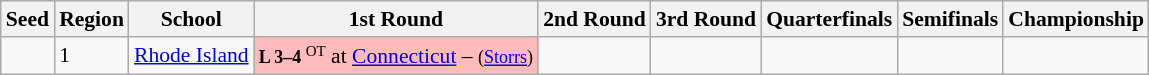<table class="sortable wikitable" style="white-space:nowrap; font-size:90%;">
<tr>
<th>Seed</th>
<th>Region</th>
<th>School</th>
<th>1st Round</th>
<th>2nd Round</th>
<th>3rd Round</th>
<th>Quarterfinals</th>
<th>Semifinals</th>
<th>Championship</th>
</tr>
<tr>
<td></td>
<td>1</td>
<td><a href='#'>Rhode Island</a></td>
<td style="background:#FBB;"><small><strong>L 3–4</strong> <sup>OT</sup></small> at <a href='#'>Connecticut</a> – <small>(<a href='#'>Storrs</a>)</small></td>
<td></td>
<td></td>
<td></td>
<td></td>
<td></td>
</tr>
</table>
